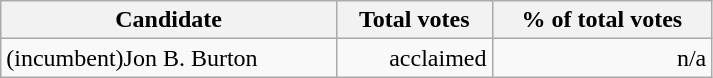<table class="wikitable" width="475">
<tr>
<th align="left">Candidate</th>
<th align="right">Total votes</th>
<th align="right">% of total votes</th>
</tr>
<tr>
<td align="left">(incumbent)Jon B. Burton</td>
<td align="right">acclaimed</td>
<td align="right">n/a</td>
</tr>
</table>
